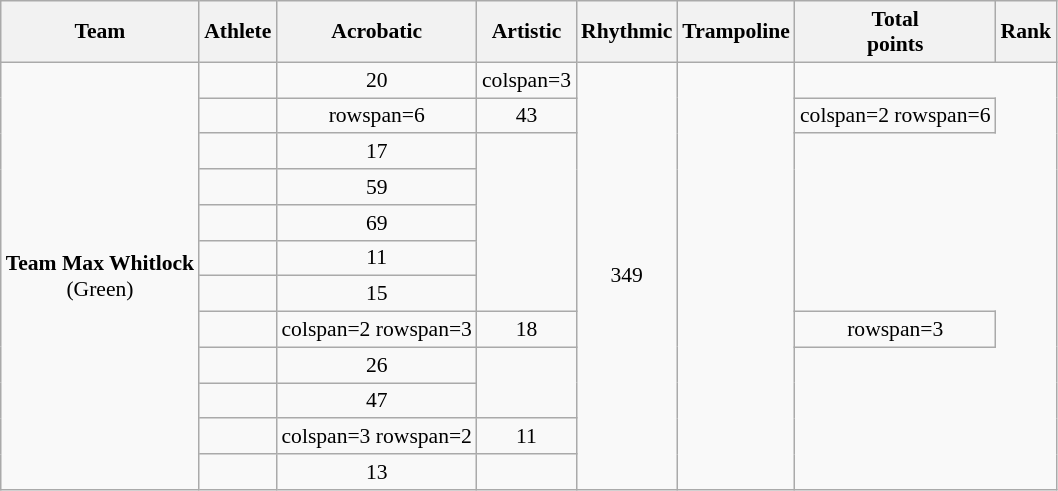<table class="wikitable" style="text-align:center;font-size:90%">
<tr>
<th>Team</th>
<th>Athlete</th>
<th>Acrobatic</th>
<th>Artistic</th>
<th>Rhythmic</th>
<th>Trampoline</th>
<th>Total<br>points</th>
<th>Rank</th>
</tr>
<tr>
<td rowspan=12><strong>Team Max Whitlock</strong><br>(Green)</td>
<td align=left><br></td>
<td>20</td>
<td>colspan=3 </td>
<td rowspan=12>349</td>
<td rowspan=12></td>
</tr>
<tr>
<td align=left></td>
<td>rowspan=6 </td>
<td>43</td>
<td>colspan=2 rowspan=6 </td>
</tr>
<tr>
<td align=left></td>
<td>17</td>
</tr>
<tr>
<td align=left></td>
<td>59</td>
</tr>
<tr>
<td align=left></td>
<td>69</td>
</tr>
<tr>
<td align=left></td>
<td>11</td>
</tr>
<tr>
<td align=left></td>
<td>15</td>
</tr>
<tr>
<td align=left></td>
<td>colspan=2 rowspan=3 </td>
<td>18</td>
<td>rowspan=3 </td>
</tr>
<tr>
<td align=left></td>
<td>26</td>
</tr>
<tr>
<td align=left></td>
<td>47</td>
</tr>
<tr>
<td align=left></td>
<td>colspan=3 rowspan=2 </td>
<td>11</td>
</tr>
<tr>
<td align=left></td>
<td>13</td>
</tr>
</table>
